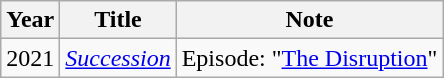<table class="wikitable">
<tr>
<th>Year</th>
<th>Title</th>
<th>Note</th>
</tr>
<tr>
<td>2021</td>
<td><em><a href='#'>Succession</a></em></td>
<td>Episode: "<a href='#'>The Disruption</a>"</td>
</tr>
</table>
